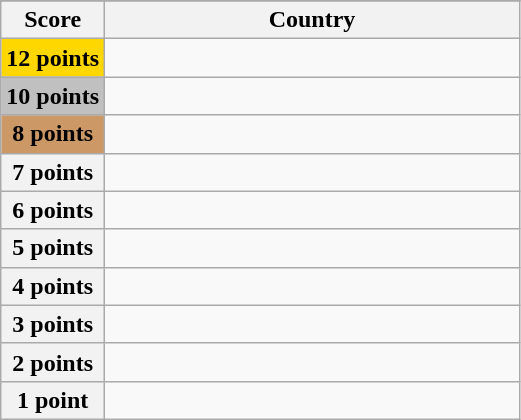<table class="wikitable">
<tr>
</tr>
<tr>
<th scope="col" width="20%">Score</th>
<th scope="col">Country</th>
</tr>
<tr>
<th scope="row" style="background:gold">12 points</th>
<td></td>
</tr>
<tr>
<th scope="row" style="background:silver">10 points</th>
<td></td>
</tr>
<tr>
<th scope="row" style="background:#CC9966">8 points</th>
<td></td>
</tr>
<tr>
<th scope="row">7 points</th>
<td></td>
</tr>
<tr>
<th scope="row">6 points</th>
<td></td>
</tr>
<tr>
<th scope="row">5 points</th>
<td></td>
</tr>
<tr>
<th scope="row">4 points</th>
<td></td>
</tr>
<tr>
<th scope="row">3 points</th>
<td></td>
</tr>
<tr>
<th scope="row">2 points</th>
<td></td>
</tr>
<tr>
<th scope="row">1 point</th>
<td></td>
</tr>
</table>
